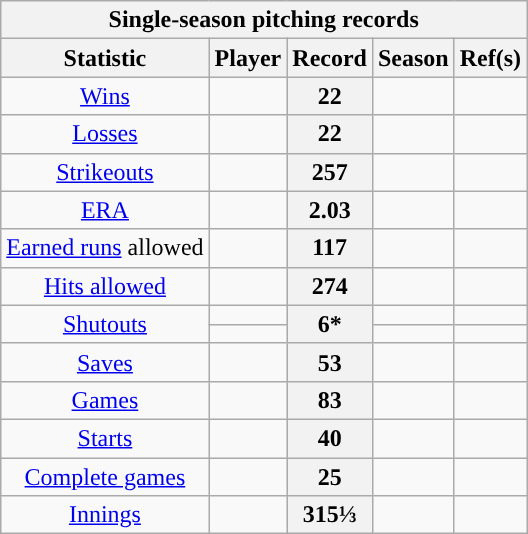<table class="wikitable" style="text-align:center">
<tr>
<th colspan=5>Single-season pitching records</th>
</tr>
<tr>
<th scope="col">Statistic</th>
<th scope="col">Player</th>
<th scope="col" class="unsortable">Record</th>
<th scope="col">Season</th>
<th scope="col" class="unsortable">Ref(s)</th>
</tr>
<tr>
<td><a href='#'>Wins</a></td>
<td></td>
<th scope="row">22</th>
<td></td>
<td></td>
</tr>
<tr>
<td><a href='#'>Losses</a></td>
<td></td>
<th scope="row">22</th>
<td></td>
<td></td>
</tr>
<tr>
<td><a href='#'>Strikeouts</a></td>
<td></td>
<th scope="row">257</th>
<td></td>
<td></td>
</tr>
<tr>
<td><a href='#'>ERA</a></td>
<td></td>
<th scope="row">2.03</th>
<td></td>
<td></td>
</tr>
<tr>
<td><a href='#'>Earned runs</a> allowed</td>
<td></td>
<th scope="row">117</th>
<td></td>
<td></td>
</tr>
<tr>
<td><a href='#'>Hits allowed</a></td>
<td></td>
<th scope="row">274</th>
<td></td>
<td></td>
</tr>
<tr>
<td rowspan=2><a href='#'>Shutouts</a></td>
<td></td>
<th scope="row" rowspan=2>6*</th>
<td></td>
<td></td>
</tr>
<tr>
<td></td>
<td></td>
<td></td>
</tr>
<tr>
<td><a href='#'>Saves</a></td>
<td></td>
<th scope="row">53</th>
<td></td>
<td></td>
</tr>
<tr>
<td><a href='#'>Games</a></td>
<td></td>
<th scope="row">83</th>
<td></td>
<td></td>
</tr>
<tr>
<td><a href='#'>Starts</a></td>
<td></td>
<th scope="row">40</th>
<td></td>
<td></td>
</tr>
<tr>
<td><a href='#'>Complete games</a></td>
<td></td>
<th scope="row">25</th>
<td></td>
<td></td>
</tr>
<tr>
<td><a href='#'>Innings</a></td>
<td></td>
<th scope="row">315⅓</th>
<td></td>
<td></td>
</tr>
</table>
